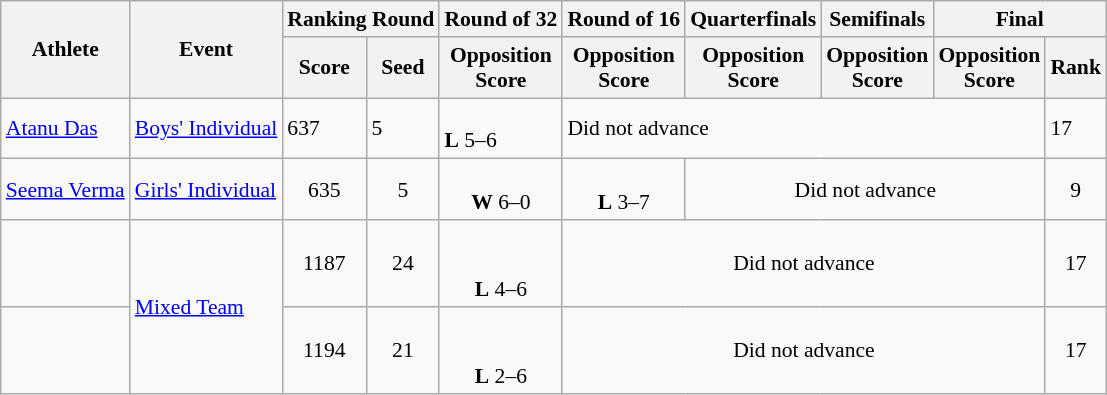<table class="wikitable" style="font-size:90%;">
<tr>
<th rowspan=2>Athlete</th>
<th rowspan=2>Event</th>
<th colspan=2>Ranking Round</th>
<th>Round of 32</th>
<th>Round of 16</th>
<th>Quarterfinals</th>
<th>Semifinals</th>
<th colspan=2>Final</th>
</tr>
<tr>
<th>Score</th>
<th>Seed</th>
<th>Opposition<br>Score</th>
<th>Opposition<br>Score</th>
<th>Opposition<br>Score</th>
<th>Opposition<br>Score</th>
<th>Opposition<br>Score</th>
<th>Rank</th>
</tr>
<tr>
<td align=left><a href='#'>Atanu Das</a></td>
<td align=left><a href='#'>Boys' Individual</a></td>
<td>637</td>
<td>5</td>
<td> <br> <strong>L</strong> 5–6</td>
<td colspan=4>Did not advance</td>
<td>17</td>
</tr>
<tr align=center>
<td align=left><a href='#'>Seema Verma</a></td>
<td align=left><a href='#'>Girls' Individual</a></td>
<td>635</td>
<td>5</td>
<td> <br> <strong>W</strong> 6–0</td>
<td> <br> <strong>L</strong> 3–7</td>
<td colspan="3" style="text-align:center;">Did not advance</td>
<td align=center>9</td>
</tr>
<tr align=center>
<td align=left><br></td>
<td align=left rowspan="2"><a href='#'>Mixed Team</a></td>
<td>1187</td>
<td>24</td>
<td><br><br><strong>L</strong>  4–6</td>
<td colspan="4">Did not advance</td>
<td align=center>17</td>
</tr>
<tr align=center>
<td align=left><br></td>
<td>1194</td>
<td>21</td>
<td><br><br><strong>L</strong>  2–6</td>
<td colspan=4>Did not advance</td>
<td>17</td>
</tr>
</table>
